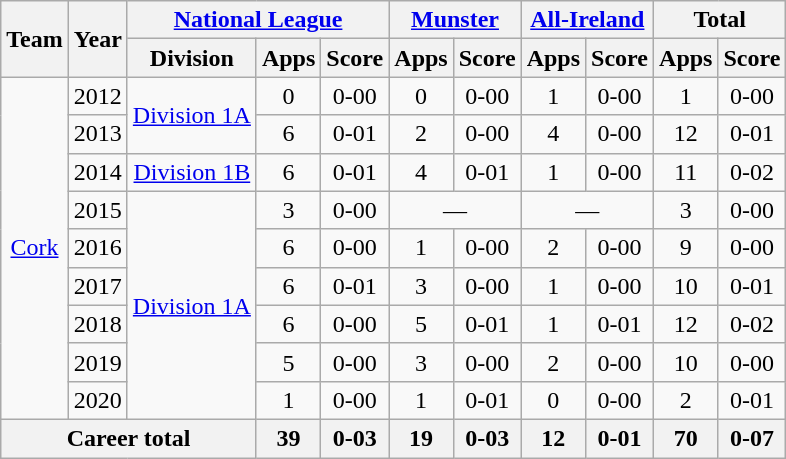<table class="wikitable" style="text-align:center">
<tr>
<th rowspan="2">Team</th>
<th rowspan="2">Year</th>
<th colspan="3"><a href='#'>National League</a></th>
<th colspan="2"><a href='#'>Munster</a></th>
<th colspan="2"><a href='#'>All-Ireland</a></th>
<th colspan="2">Total</th>
</tr>
<tr>
<th>Division</th>
<th>Apps</th>
<th>Score</th>
<th>Apps</th>
<th>Score</th>
<th>Apps</th>
<th>Score</th>
<th>Apps</th>
<th>Score</th>
</tr>
<tr>
<td rowspan="9"><a href='#'>Cork</a></td>
<td>2012</td>
<td rowspan="2"><a href='#'>Division 1A</a></td>
<td>0</td>
<td>0-00</td>
<td>0</td>
<td>0-00</td>
<td>1</td>
<td>0-00</td>
<td>1</td>
<td>0-00</td>
</tr>
<tr>
<td>2013</td>
<td>6</td>
<td>0-01</td>
<td>2</td>
<td>0-00</td>
<td>4</td>
<td>0-00</td>
<td>12</td>
<td>0-01</td>
</tr>
<tr>
<td>2014</td>
<td rowspan="1"><a href='#'>Division 1B</a></td>
<td>6</td>
<td>0-01</td>
<td>4</td>
<td>0-01</td>
<td>1</td>
<td>0-00</td>
<td>11</td>
<td>0-02</td>
</tr>
<tr>
<td>2015</td>
<td rowspan="6"><a href='#'>Division 1A</a></td>
<td>3</td>
<td>0-00</td>
<td colspan=2>—</td>
<td colspan=2>—</td>
<td>3</td>
<td>0-00</td>
</tr>
<tr>
<td>2016</td>
<td>6</td>
<td>0-00</td>
<td>1</td>
<td>0-00</td>
<td>2</td>
<td>0-00</td>
<td>9</td>
<td>0-00</td>
</tr>
<tr>
<td>2017</td>
<td>6</td>
<td>0-01</td>
<td>3</td>
<td>0-00</td>
<td>1</td>
<td>0-00</td>
<td>10</td>
<td>0-01</td>
</tr>
<tr>
<td>2018</td>
<td>6</td>
<td>0-00</td>
<td>5</td>
<td>0-01</td>
<td>1</td>
<td>0-01</td>
<td>12</td>
<td>0-02</td>
</tr>
<tr>
<td>2019</td>
<td>5</td>
<td>0-00</td>
<td>3</td>
<td>0-00</td>
<td>2</td>
<td>0-00</td>
<td>10</td>
<td>0-00</td>
</tr>
<tr>
<td>2020</td>
<td>1</td>
<td>0-00</td>
<td>1</td>
<td>0-01</td>
<td>0</td>
<td>0-00</td>
<td>2</td>
<td>0-01</td>
</tr>
<tr>
<th colspan="3">Career total</th>
<th>39</th>
<th>0-03</th>
<th>19</th>
<th>0-03</th>
<th>12</th>
<th>0-01</th>
<th>70</th>
<th>0-07</th>
</tr>
</table>
